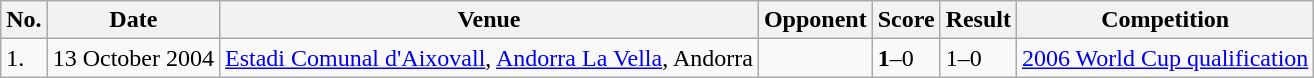<table class="wikitable">
<tr>
<th>No.</th>
<th>Date</th>
<th>Venue</th>
<th>Opponent</th>
<th>Score</th>
<th>Result</th>
<th>Competition</th>
</tr>
<tr>
<td>1.</td>
<td>13 October 2004</td>
<td><a href='#'>Estadi Comunal d'Aixovall</a>, <a href='#'>Andorra La Vella</a>, Andorra</td>
<td></td>
<td><strong>1</strong>–0</td>
<td>1–0</td>
<td><a href='#'>2006 World Cup qualification</a></td>
</tr>
</table>
